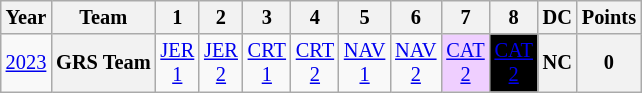<table class="wikitable" style="text-align:center; font-size:85%">
<tr>
<th>Year</th>
<th>Team</th>
<th>1</th>
<th>2</th>
<th>3</th>
<th>4</th>
<th>5</th>
<th>6</th>
<th>7</th>
<th>8</th>
<th>DC</th>
<th>Points</th>
</tr>
<tr>
<td><a href='#'>2023</a></td>
<th nowrap>GRS Team</th>
<td style="background:#;"><a href='#'>JER<br>1</a></td>
<td style="background:#;"><a href='#'>JER<br>2</a></td>
<td style="background:#;"><a href='#'>CRT<br>1</a></td>
<td style="background:#;"><a href='#'>CRT<br>2</a></td>
<td style="background:#;"><a href='#'>NAV<br>1</a></td>
<td style="background:#;"><a href='#'>NAV<br>2</a></td>
<td style="background:#EFCFFF;"><a href='#'>CAT<br>2</a><br></td>
<td style="background:#000000;color:white;"><a href='#'><span>CAT<br>2</span></a><br></td>
<th style="background:#;">NC</th>
<th style="background:#;">0</th>
</tr>
</table>
